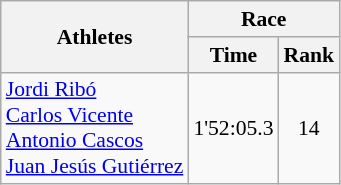<table class="wikitable" border="1" style="font-size:90%">
<tr>
<th rowspan=2>Athletes</th>
<th colspan=2>Race</th>
</tr>
<tr>
<th>Time</th>
<th>Rank</th>
</tr>
<tr>
<td><a href='#'>Jordi Ribó</a><br><a href='#'>Carlos Vicente</a><br><a href='#'>Antonio Cascos</a><br><a href='#'>Juan Jesús Gutiérrez</a></td>
<td align=center>1'52:05.3</td>
<td align=center>14</td>
</tr>
</table>
